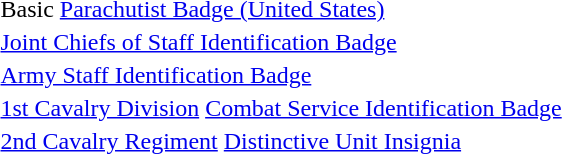<table>
<tr>
<td align=center></td>
<td>Basic <a href='#'>Parachutist Badge (United States)</a></td>
</tr>
<tr>
<td align=center></td>
<td><a href='#'>Joint Chiefs of Staff Identification Badge</a></td>
</tr>
<tr>
<td align=center></td>
<td><a href='#'>Army Staff Identification Badge</a></td>
</tr>
<tr>
<td align=center></td>
<td><a href='#'>1st Cavalry Division</a> <a href='#'>Combat Service Identification Badge</a></td>
</tr>
<tr>
<td align=center></td>
<td><a href='#'>2nd Cavalry Regiment</a> <a href='#'>Distinctive Unit Insignia</a></td>
</tr>
</table>
